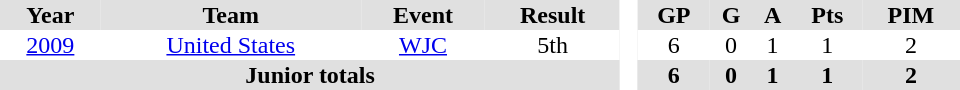<table border="0" cellpadding="1" cellspacing="0" style="text-align:center; width:40em">
<tr ALIGN="center" bgcolor="#e0e0e0">
<th>Year</th>
<th>Team</th>
<th>Event</th>
<th>Result</th>
<th rowspan="99" bgcolor="#ffffff"> </th>
<th>GP</th>
<th>G</th>
<th>A</th>
<th>Pts</th>
<th>PIM</th>
</tr>
<tr ALIGN="center">
<td><a href='#'>2009</a></td>
<td><a href='#'>United States</a></td>
<td><a href='#'>WJC</a></td>
<td>5th</td>
<td>6</td>
<td>0</td>
<td>1</td>
<td>1</td>
<td>2</td>
</tr>
<tr bgcolor="#e0e0e0">
<th colspan="4">Junior totals</th>
<th>6</th>
<th>0</th>
<th>1</th>
<th>1</th>
<th>2</th>
</tr>
</table>
